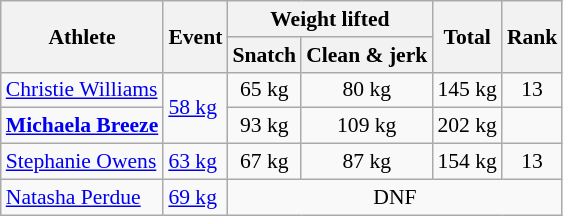<table class="wikitable" style="font-size:90%">
<tr>
<th rowspan="2">Athlete</th>
<th rowspan="2">Event</th>
<th colspan="2">Weight lifted</th>
<th rowspan="2">Total</th>
<th rowspan="2">Rank</th>
</tr>
<tr>
<th>Snatch</th>
<th>Clean & jerk</th>
</tr>
<tr align=center>
<td align=left><a href='#'>Christie Williams</a></td>
<td align=left rowspan="2"><a href='#'>58 kg</a></td>
<td>65 kg</td>
<td>80 kg</td>
<td>145 kg</td>
<td>13</td>
</tr>
<tr align=center>
<td align=left><strong><a href='#'>Michaela Breeze</a></strong></td>
<td>93 kg</td>
<td>109 kg</td>
<td>202 kg</td>
<td></td>
</tr>
<tr align=center>
<td align=left><a href='#'>Stephanie Owens</a></td>
<td align=left><a href='#'>63 kg</a></td>
<td>67 kg</td>
<td>87 kg</td>
<td>154 kg</td>
<td>13</td>
</tr>
<tr align=center>
<td align=left><a href='#'>Natasha Perdue</a></td>
<td align=left rowspan="2"><a href='#'>69 kg</a></td>
<td colspan=4>DNF</td>
</tr>
</table>
